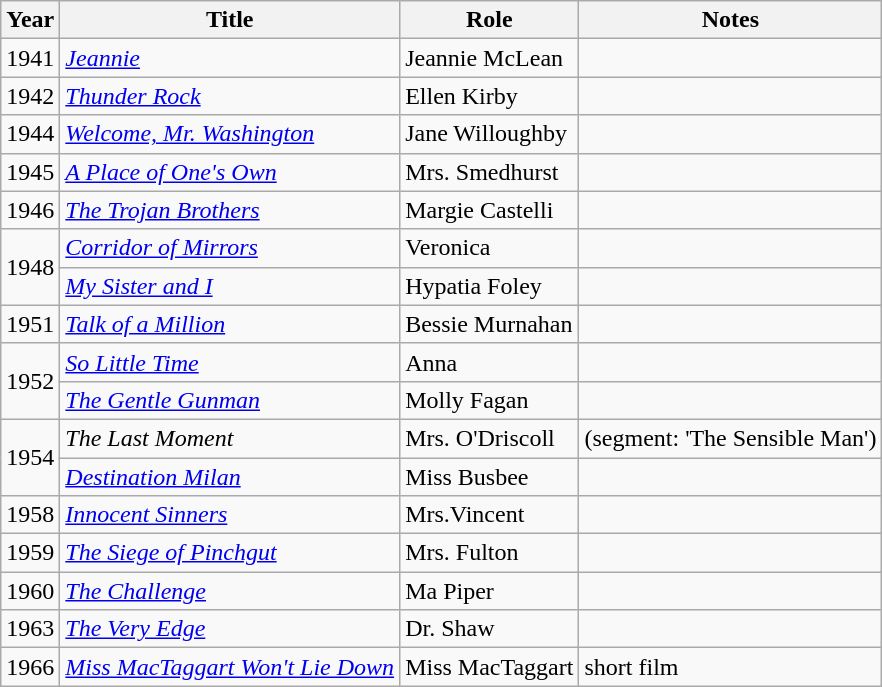<table class="wikitable">
<tr>
<th>Year</th>
<th>Title</th>
<th>Role</th>
<th>Notes</th>
</tr>
<tr>
<td>1941</td>
<td><em><a href='#'>Jeannie</a></em></td>
<td>Jeannie McLean</td>
<td></td>
</tr>
<tr>
<td>1942</td>
<td><em><a href='#'>Thunder Rock</a></em></td>
<td>Ellen Kirby</td>
<td></td>
</tr>
<tr>
<td>1944</td>
<td><em><a href='#'>Welcome, Mr. Washington</a></em></td>
<td>Jane Willoughby</td>
<td></td>
</tr>
<tr>
<td>1945</td>
<td><em><a href='#'>A Place of One's Own</a></em></td>
<td>Mrs. Smedhurst</td>
<td></td>
</tr>
<tr>
<td>1946</td>
<td><em><a href='#'>The Trojan Brothers</a></em></td>
<td>Margie Castelli</td>
<td></td>
</tr>
<tr>
<td rowspan=2>1948</td>
<td><em><a href='#'>Corridor of Mirrors</a></em></td>
<td>Veronica</td>
<td></td>
</tr>
<tr>
<td><em><a href='#'>My Sister and I</a></em></td>
<td>Hypatia Foley</td>
<td></td>
</tr>
<tr>
<td>1951</td>
<td><em><a href='#'>Talk of a Million</a></em></td>
<td>Bessie Murnahan</td>
<td></td>
</tr>
<tr>
<td rowspan=2>1952</td>
<td><em><a href='#'>So Little Time</a></em></td>
<td>Anna</td>
<td></td>
</tr>
<tr>
<td><em><a href='#'>The Gentle Gunman</a></em></td>
<td>Molly Fagan</td>
<td></td>
</tr>
<tr>
<td rowspan=2>1954</td>
<td><em>The Last Moment</em></td>
<td>Mrs. O'Driscoll</td>
<td>(segment: 'The Sensible Man')</td>
</tr>
<tr>
<td><em><a href='#'>Destination Milan</a></em></td>
<td>Miss Busbee</td>
<td></td>
</tr>
<tr>
<td>1958</td>
<td><em><a href='#'>Innocent Sinners</a></em></td>
<td>Mrs.Vincent</td>
<td></td>
</tr>
<tr>
<td>1959</td>
<td><em><a href='#'>The Siege of Pinchgut</a></em></td>
<td>Mrs. Fulton</td>
<td></td>
</tr>
<tr>
<td>1960</td>
<td><em><a href='#'>The Challenge</a></em></td>
<td>Ma Piper</td>
<td></td>
</tr>
<tr>
<td>1963</td>
<td><em><a href='#'>The Very Edge</a></em></td>
<td>Dr. Shaw</td>
<td></td>
</tr>
<tr>
<td>1966</td>
<td><em><a href='#'>Miss MacTaggart Won't Lie Down</a></em></td>
<td>Miss MacTaggart</td>
<td>short film</td>
</tr>
</table>
